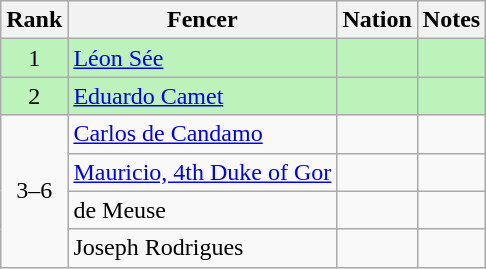<table class="wikitable sortable" style="text-align:center">
<tr>
<th>Rank</th>
<th>Fencer</th>
<th>Nation</th>
<th>Notes</th>
</tr>
<tr bgcolor=bbf3bb>
<td>1</td>
<td align=left><a href='#'>Léon Sée</a></td>
<td align=left></td>
<td></td>
</tr>
<tr bgcolor=bbf3bb>
<td>2</td>
<td align=left><a href='#'>Eduardo Camet</a></td>
<td align=left></td>
<td></td>
</tr>
<tr>
<td rowspan=4 align=center>3–6</td>
<td align=left><a href='#'>Carlos de Candamo</a></td>
<td align=left></td>
<td></td>
</tr>
<tr>
<td align=left><a href='#'>Mauricio, 4th Duke of Gor</a></td>
<td align=left></td>
<td></td>
</tr>
<tr>
<td align=left>de Meuse</td>
<td align=left></td>
<td></td>
</tr>
<tr>
<td align=left>Joseph Rodrigues</td>
<td align=left></td>
<td></td>
</tr>
</table>
